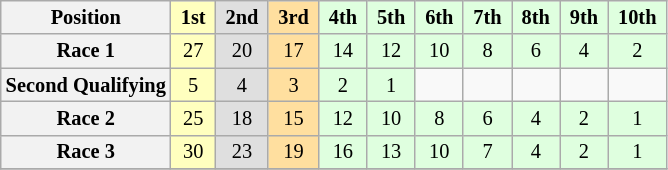<table class="wikitable" style="font-size:85%; text-align:center">
<tr>
<th>Position</th>
<td style="background:#ffffbf;"> <strong>1st</strong> </td>
<td style="background:#dfdfdf;"> <strong>2nd</strong> </td>
<td style="background:#ffdf9f;"> <strong>3rd</strong> </td>
<td style="background:#dfffdf;"> <strong>4th</strong> </td>
<td style="background:#dfffdf;"> <strong>5th</strong> </td>
<td style="background:#dfffdf;"> <strong>6th</strong> </td>
<td style="background:#dfffdf;"> <strong>7th</strong> </td>
<td style="background:#dfffdf;"> <strong>8th</strong> </td>
<td style="background:#dfffdf;"> <strong>9th</strong> </td>
<td style="background:#dfffdf;"> <strong>10th</strong> </td>
</tr>
<tr>
<th>Race 1</th>
<td style="background:#ffffbf;">27</td>
<td style="background:#dfdfdf;">20</td>
<td style="background:#ffdf9f;">17</td>
<td style="background:#dfffdf;">14</td>
<td style="background:#dfffdf;">12</td>
<td style="background:#dfffdf;">10</td>
<td style="background:#dfffdf;">8</td>
<td style="background:#dfffdf;">6</td>
<td style="background:#dfffdf;">4</td>
<td style="background:#dfffdf;">2</td>
</tr>
<tr>
<th>Second Qualifying</th>
<td style="background:#ffffbf;">5</td>
<td style="background:#dfdfdf;">4</td>
<td style="background:#ffdf9f;">3</td>
<td style="background:#dfffdf;">2</td>
<td style="background:#dfffdf;">1</td>
<td></td>
<td></td>
<td></td>
<td></td>
<td></td>
</tr>
<tr>
<th>Race 2</th>
<td style="background:#ffffbf;">25</td>
<td style="background:#dfdfdf;">18</td>
<td style="background:#ffdf9f;">15</td>
<td style="background:#dfffdf;">12</td>
<td style="background:#dfffdf;">10</td>
<td style="background:#dfffdf;">8</td>
<td style="background:#dfffdf;">6</td>
<td style="background:#dfffdf;">4</td>
<td style="background:#dfffdf;">2</td>
<td style="background:#dfffdf;">1</td>
</tr>
<tr>
<th>Race 3</th>
<td style="background:#ffffbf;">30</td>
<td style="background:#dfdfdf;">23</td>
<td style="background:#ffdf9f;">19</td>
<td style="background:#dfffdf;">16</td>
<td style="background:#dfffdf;">13</td>
<td style="background:#dfffdf;">10</td>
<td style="background:#dfffdf;">7</td>
<td style="background:#dfffdf;">4</td>
<td style="background:#dfffdf;">2</td>
<td style="background:#dfffdf;">1</td>
</tr>
<tr>
</tr>
</table>
